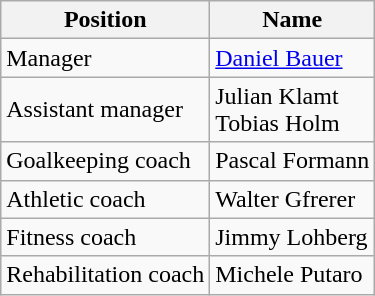<table class="wikitable" style="text-align:center">
<tr>
<th>Position</th>
<th>Name</th>
</tr>
<tr>
<td align="left">Manager</td>
<td align="left"> <a href='#'>Daniel Bauer</a></td>
</tr>
<tr>
<td align="left">Assistant manager</td>
<td align="left"> Julian Klamt<br> Tobias Holm</td>
</tr>
<tr>
<td align="left">Goalkeeping coach</td>
<td align="left"> Pascal Formann</td>
</tr>
<tr>
<td align="left">Athletic coach</td>
<td align="left">Walter Gfrerer</td>
</tr>
<tr>
<td align="left">Fitness coach</td>
<td align="left">Jimmy Lohberg</td>
</tr>
<tr>
<td align="left">Rehabilitation coach</td>
<td align="left">Michele Putaro</td>
</tr>
</table>
